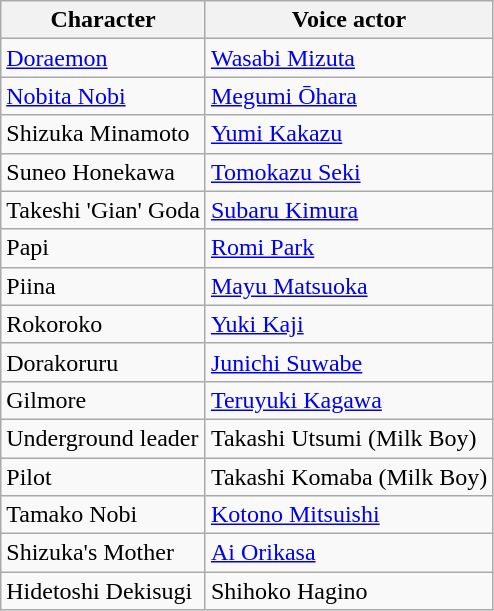<table class="wikitable">
<tr>
<th>Character</th>
<th>Voice actor</th>
</tr>
<tr>
<td><a href='#'>Doraemon</a></td>
<td><a href='#'>Wasabi Mizuta</a></td>
</tr>
<tr>
<td><a href='#'>Nobita Nobi</a></td>
<td><a href='#'>Megumi Ōhara</a></td>
</tr>
<tr>
<td>Shizuka Minamoto</td>
<td><a href='#'>Yumi Kakazu</a></td>
</tr>
<tr>
<td>Suneo Honekawa</td>
<td><a href='#'>Tomokazu Seki</a></td>
</tr>
<tr>
<td>Takeshi 'Gian' Goda</td>
<td><a href='#'>Subaru Kimura</a></td>
</tr>
<tr>
<td>Papi</td>
<td><a href='#'>Romi Park</a></td>
</tr>
<tr>
<td>Piina</td>
<td><a href='#'>Mayu Matsuoka</a></td>
</tr>
<tr>
<td>Rokoroko</td>
<td><a href='#'>Yuki Kaji</a></td>
</tr>
<tr>
<td>Dorakoruru</td>
<td><a href='#'>Junichi Suwabe</a></td>
</tr>
<tr>
<td>Gilmore</td>
<td><a href='#'>Teruyuki Kagawa</a></td>
</tr>
<tr>
<td>Underground leader</td>
<td>Takashi Utsumi (Milk Boy)</td>
</tr>
<tr>
<td>Pilot</td>
<td>Takashi Komaba (Milk Boy)</td>
</tr>
<tr>
<td>Tamako Nobi</td>
<td><a href='#'>Kotono Mitsuishi</a></td>
</tr>
<tr>
<td>Shizuka's Mother</td>
<td><a href='#'>Ai Orikasa</a></td>
</tr>
<tr>
<td>Hidetoshi Dekisugi</td>
<td>Shihoko Hagino</td>
</tr>
</table>
